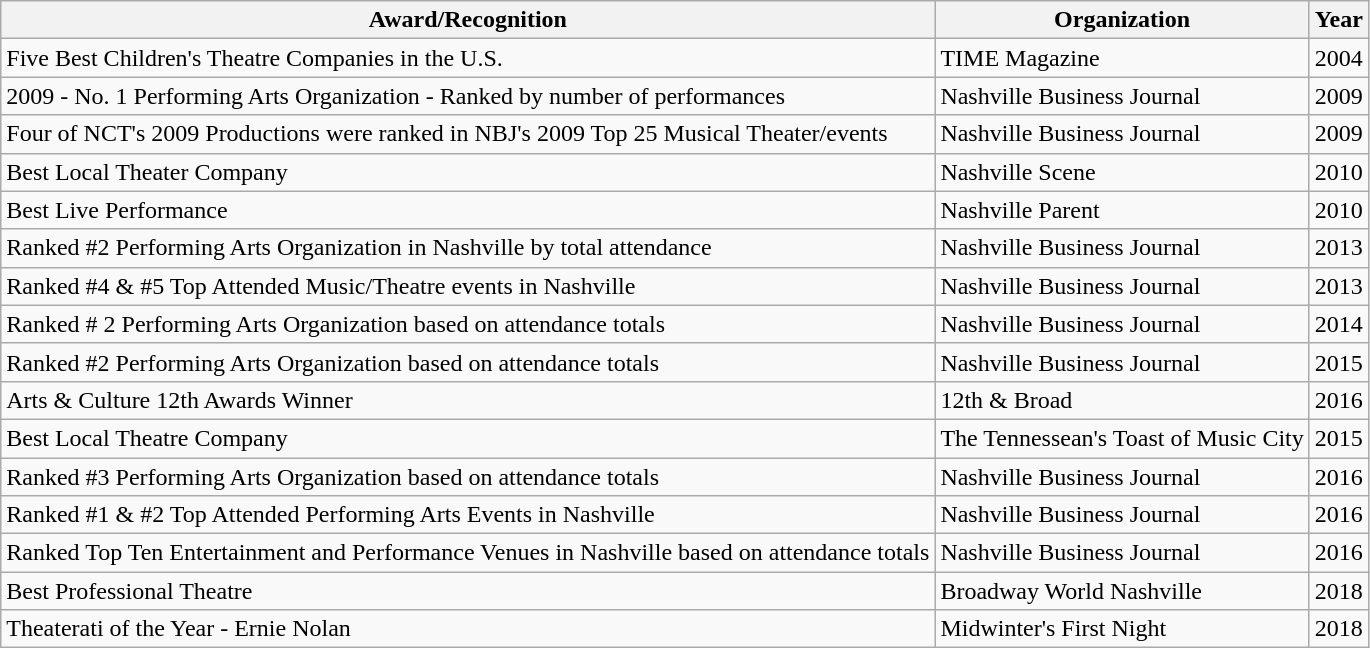<table class="wikitable">
<tr>
<th>Award/Recognition</th>
<th>Organization</th>
<th>Year</th>
</tr>
<tr>
<td>Five Best Children's Theatre Companies in the U.S.</td>
<td>TIME Magazine</td>
<td>2004</td>
</tr>
<tr>
<td>2009 - No. 1 Performing Arts Organization - Ranked by number of performances</td>
<td>Nashville Business Journal</td>
<td>2009</td>
</tr>
<tr>
<td>Four of NCT's 2009 Productions were ranked in NBJ's 2009 Top 25 Musical Theater/events</td>
<td>Nashville Business Journal</td>
<td>2009</td>
</tr>
<tr>
<td>Best Local Theater Company</td>
<td>Nashville Scene</td>
<td>2010</td>
</tr>
<tr>
<td>Best Live Performance</td>
<td>Nashville Parent</td>
<td>2010</td>
</tr>
<tr>
<td>Ranked #2 Performing Arts Organization in Nashville by total attendance</td>
<td>Nashville Business Journal</td>
<td>2013</td>
</tr>
<tr>
<td>Ranked #4 & #5 Top Attended Music/Theatre events in Nashville</td>
<td>Nashville Business Journal</td>
<td>2013</td>
</tr>
<tr>
<td>Ranked # 2 Performing Arts Organization based on attendance totals</td>
<td>Nashville Business Journal</td>
<td>2014</td>
</tr>
<tr>
<td>Ranked #2 Performing Arts Organization based on attendance totals</td>
<td>Nashville Business Journal</td>
<td>2015</td>
</tr>
<tr>
<td>Arts & Culture 12th Awards Winner</td>
<td>12th & Broad</td>
<td>2016</td>
</tr>
<tr>
<td>Best Local Theatre Company</td>
<td>The Tennessean's Toast of Music City</td>
<td>2015</td>
</tr>
<tr>
<td>Ranked #3 Performing Arts Organization based on attendance totals</td>
<td>Nashville Business Journal</td>
<td>2016</td>
</tr>
<tr>
<td>Ranked #1 & #2 Top Attended Performing Arts Events in Nashville</td>
<td>Nashville Business Journal</td>
<td>2016</td>
</tr>
<tr>
<td>Ranked Top Ten Entertainment and Performance Venues in Nashville based on attendance totals</td>
<td>Nashville Business Journal</td>
<td>2016</td>
</tr>
<tr>
<td>Best Professional Theatre</td>
<td>Broadway World Nashville</td>
<td>2018</td>
</tr>
<tr>
<td>Theaterati of the Year - Ernie Nolan</td>
<td>Midwinter's First Night</td>
<td>2018</td>
</tr>
</table>
